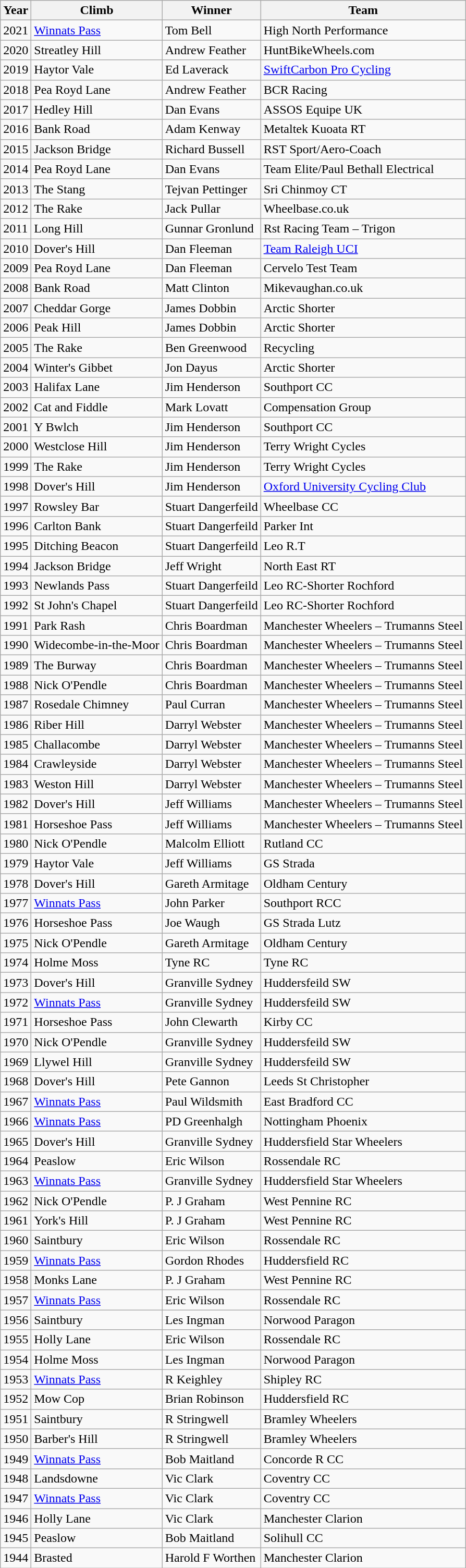<table class="wikitable">
<tr>
<th>Year</th>
<th>Climb</th>
<th>Winner</th>
<th>Team</th>
</tr>
<tr>
<td>2021</td>
<td><a href='#'>Winnats Pass</a></td>
<td>Tom Bell</td>
<td>High North Performance</td>
</tr>
<tr>
<td>2020</td>
<td>Streatley Hill</td>
<td>Andrew Feather</td>
<td>HuntBikeWheels.com</td>
</tr>
<tr>
<td>2019</td>
<td>Haytor Vale</td>
<td>Ed Laverack</td>
<td><a href='#'>SwiftCarbon Pro Cycling</a></td>
</tr>
<tr>
<td>2018</td>
<td>Pea Royd Lane</td>
<td>Andrew Feather</td>
<td>BCR Racing</td>
</tr>
<tr>
<td>2017</td>
<td>Hedley Hill</td>
<td>Dan Evans</td>
<td>ASSOS Equipe UK</td>
</tr>
<tr>
<td>2016</td>
<td>Bank Road</td>
<td>Adam Kenway</td>
<td>Metaltek Kuoata RT</td>
</tr>
<tr>
<td>2015</td>
<td>Jackson Bridge</td>
<td>Richard Bussell</td>
<td>RST Sport/Aero-Coach</td>
</tr>
<tr>
<td>2014</td>
<td>Pea Royd Lane</td>
<td>Dan Evans</td>
<td>Team Elite/Paul Bethall Electrical</td>
</tr>
<tr>
<td>2013</td>
<td>The Stang</td>
<td>Tejvan Pettinger</td>
<td>Sri Chinmoy CT</td>
</tr>
<tr>
<td>2012</td>
<td>The Rake</td>
<td>Jack Pullar</td>
<td>Wheelbase.co.uk</td>
</tr>
<tr>
<td>2011</td>
<td>Long Hill</td>
<td>Gunnar Gronlund</td>
<td>Rst Racing Team – Trigon</td>
</tr>
<tr>
<td>2010</td>
<td>Dover's Hill</td>
<td>Dan Fleeman</td>
<td><a href='#'>Team Raleigh UCI</a></td>
</tr>
<tr>
<td>2009</td>
<td>Pea Royd Lane</td>
<td>Dan Fleeman</td>
<td>Cervelo Test Team</td>
</tr>
<tr>
<td>2008</td>
<td>Bank Road</td>
<td>Matt Clinton</td>
<td>Mikevaughan.co.uk</td>
</tr>
<tr>
<td>2007</td>
<td>Cheddar Gorge</td>
<td>James Dobbin</td>
<td>Arctic Shorter</td>
</tr>
<tr>
<td>2006</td>
<td>Peak Hill</td>
<td>James Dobbin</td>
<td>Arctic Shorter</td>
</tr>
<tr>
<td>2005</td>
<td>The Rake</td>
<td>Ben Greenwood</td>
<td>Recycling</td>
</tr>
<tr>
<td>2004</td>
<td>Winter's Gibbet</td>
<td>Jon Dayus</td>
<td>Arctic Shorter</td>
</tr>
<tr>
<td>2003</td>
<td>Halifax Lane</td>
<td>Jim Henderson</td>
<td>Southport CC</td>
</tr>
<tr>
<td>2002</td>
<td>Cat and Fiddle</td>
<td>Mark Lovatt</td>
<td>Compensation Group</td>
</tr>
<tr>
<td>2001</td>
<td>Y Bwlch</td>
<td>Jim Henderson</td>
<td>Southport CC</td>
</tr>
<tr>
<td>2000</td>
<td>Westclose Hill</td>
<td>Jim Henderson</td>
<td>Terry Wright Cycles</td>
</tr>
<tr>
<td>1999</td>
<td>The Rake</td>
<td>Jim Henderson</td>
<td>Terry Wright Cycles</td>
</tr>
<tr>
<td>1998</td>
<td>Dover's Hill</td>
<td>Jim Henderson</td>
<td><a href='#'>Oxford University Cycling Club</a></td>
</tr>
<tr>
<td>1997</td>
<td>Rowsley Bar</td>
<td>Stuart Dangerfeild</td>
<td>Wheelbase CC</td>
</tr>
<tr>
<td>1996</td>
<td>Carlton Bank</td>
<td>Stuart Dangerfeild</td>
<td>Parker Int</td>
</tr>
<tr>
<td>1995</td>
<td>Ditching Beacon</td>
<td>Stuart Dangerfeild</td>
<td>Leo R.T</td>
</tr>
<tr>
<td>1994</td>
<td>Jackson Bridge</td>
<td>Jeff Wright</td>
<td>North East RT</td>
</tr>
<tr>
<td>1993</td>
<td>Newlands Pass</td>
<td>Stuart Dangerfeild</td>
<td>Leo RC-Shorter Rochford</td>
</tr>
<tr>
<td>1992</td>
<td>St John's Chapel</td>
<td>Stuart Dangerfeild</td>
<td>Leo RC-Shorter Rochford</td>
</tr>
<tr>
<td>1991</td>
<td>Park Rash</td>
<td>Chris Boardman</td>
<td>Manchester Wheelers – Trumanns Steel</td>
</tr>
<tr>
<td>1990</td>
<td>Widecombe-in-the-Moor</td>
<td>Chris Boardman</td>
<td>Manchester Wheelers – Trumanns Steel</td>
</tr>
<tr>
<td>1989</td>
<td>The Burway</td>
<td>Chris Boardman</td>
<td>Manchester Wheelers – Trumanns Steel</td>
</tr>
<tr>
<td>1988</td>
<td>Nick O'Pendle</td>
<td>Chris Boardman</td>
<td>Manchester Wheelers – Trumanns Steel</td>
</tr>
<tr>
<td>1987</td>
<td>Rosedale Chimney</td>
<td>Paul Curran</td>
<td>Manchester Wheelers – Trumanns Steel</td>
</tr>
<tr>
<td>1986</td>
<td>Riber Hill</td>
<td>Darryl Webster</td>
<td>Manchester Wheelers – Trumanns Steel</td>
</tr>
<tr>
<td>1985</td>
<td>Challacombe</td>
<td>Darryl Webster</td>
<td>Manchester Wheelers – Trumanns Steel</td>
</tr>
<tr>
<td>1984</td>
<td>Crawleyside</td>
<td>Darryl Webster</td>
<td>Manchester Wheelers – Trumanns Steel</td>
</tr>
<tr>
<td>1983</td>
<td>Weston Hill</td>
<td>Darryl Webster</td>
<td>Manchester Wheelers – Trumanns Steel</td>
</tr>
<tr>
<td>1982</td>
<td>Dover's Hill</td>
<td>Jeff Williams</td>
<td>Manchester Wheelers – Trumanns Steel</td>
</tr>
<tr>
<td>1981</td>
<td>Horseshoe Pass</td>
<td>Jeff Williams</td>
<td>Manchester Wheelers – Trumanns Steel</td>
</tr>
<tr>
<td>1980</td>
<td>Nick O'Pendle</td>
<td>Malcolm Elliott</td>
<td>Rutland CC</td>
</tr>
<tr>
<td>1979</td>
<td>Haytor Vale</td>
<td>Jeff Williams</td>
<td>GS Strada</td>
</tr>
<tr>
<td>1978</td>
<td>Dover's Hill</td>
<td>Gareth Armitage</td>
<td>Oldham Century</td>
</tr>
<tr>
<td>1977</td>
<td><a href='#'>Winnats Pass</a></td>
<td>John Parker</td>
<td>Southport RCC</td>
</tr>
<tr>
<td>1976</td>
<td>Horseshoe Pass</td>
<td>Joe Waugh</td>
<td>GS Strada Lutz</td>
</tr>
<tr>
<td>1975</td>
<td>Nick O'Pendle</td>
<td>Gareth Armitage</td>
<td>Oldham Century</td>
</tr>
<tr>
<td>1974</td>
<td>Holme Moss</td>
<td>Tyne RC</td>
<td>Tyne RC</td>
</tr>
<tr>
<td>1973</td>
<td>Dover's Hill</td>
<td>Granville Sydney</td>
<td>Huddersfeild SW</td>
</tr>
<tr>
<td>1972</td>
<td><a href='#'>Winnats Pass</a></td>
<td>Granville Sydney</td>
<td>Huddersfeild SW</td>
</tr>
<tr>
<td>1971</td>
<td>Horseshoe Pass</td>
<td>John Clewarth</td>
<td>Kirby CC</td>
</tr>
<tr>
<td>1970</td>
<td>Nick O'Pendle</td>
<td>Granville Sydney</td>
<td>Huddersfeild SW</td>
</tr>
<tr>
<td>1969</td>
<td>Llywel Hill</td>
<td>Granville Sydney</td>
<td>Huddersfeild SW</td>
</tr>
<tr>
<td>1968</td>
<td>Dover's Hill</td>
<td>Pete Gannon</td>
<td>Leeds St Christopher</td>
</tr>
<tr>
<td>1967</td>
<td><a href='#'>Winnats Pass</a></td>
<td>Paul Wildsmith</td>
<td>East Bradford CC</td>
</tr>
<tr>
<td>1966</td>
<td><a href='#'>Winnats Pass</a></td>
<td>PD Greenhalgh</td>
<td>Nottingham Phoenix</td>
</tr>
<tr>
<td>1965</td>
<td>Dover's Hill</td>
<td>Granville Sydney</td>
<td>Huddersfield Star Wheelers</td>
</tr>
<tr>
<td>1964</td>
<td>Peaslow</td>
<td>Eric Wilson</td>
<td>Rossendale RC</td>
</tr>
<tr>
<td>1963</td>
<td><a href='#'>Winnats Pass</a></td>
<td>Granville Sydney</td>
<td>Huddersfield Star Wheelers</td>
</tr>
<tr>
<td>1962</td>
<td>Nick O'Pendle</td>
<td>P. J Graham</td>
<td>West Pennine RC</td>
</tr>
<tr>
<td>1961</td>
<td>York's Hill</td>
<td>P. J Graham</td>
<td>West Pennine RC</td>
</tr>
<tr>
<td>1960</td>
<td>Saintbury</td>
<td>Eric Wilson</td>
<td>Rossendale RC</td>
</tr>
<tr>
<td>1959</td>
<td><a href='#'>Winnats Pass</a></td>
<td>Gordon Rhodes</td>
<td>Huddersfield RC</td>
</tr>
<tr>
<td>1958</td>
<td>Monks Lane</td>
<td>P. J Graham</td>
<td>West Pennine RC</td>
</tr>
<tr>
<td>1957</td>
<td><a href='#'>Winnats Pass</a></td>
<td>Eric Wilson</td>
<td>Rossendale RC</td>
</tr>
<tr>
<td>1956</td>
<td>Saintbury</td>
<td>Les Ingman</td>
<td>Norwood Paragon</td>
</tr>
<tr>
<td>1955</td>
<td>Holly Lane</td>
<td>Eric Wilson</td>
<td>Rossendale RC</td>
</tr>
<tr>
<td>1954</td>
<td>Holme Moss</td>
<td>Les Ingman</td>
<td>Norwood Paragon</td>
</tr>
<tr>
<td>1953</td>
<td><a href='#'>Winnats Pass</a></td>
<td>R Keighley</td>
<td>Shipley RC</td>
</tr>
<tr>
<td>1952</td>
<td>Mow Cop</td>
<td>Brian Robinson</td>
<td>Huddersfield RC</td>
</tr>
<tr>
<td>1951</td>
<td>Saintbury</td>
<td>R Stringwell</td>
<td>Bramley Wheelers</td>
</tr>
<tr>
<td>1950</td>
<td>Barber's Hill</td>
<td>R Stringwell</td>
<td>Bramley Wheelers</td>
</tr>
<tr>
<td>1949</td>
<td><a href='#'>Winnats Pass</a></td>
<td>Bob Maitland</td>
<td>Concorde R CC</td>
</tr>
<tr>
<td>1948</td>
<td>Landsdowne</td>
<td>Vic Clark</td>
<td>Coventry CC</td>
</tr>
<tr>
<td>1947</td>
<td><a href='#'>Winnats Pass</a></td>
<td>Vic Clark</td>
<td>Coventry CC</td>
</tr>
<tr>
<td>1946</td>
<td>Holly Lane</td>
<td>Vic Clark</td>
<td>Manchester Clarion</td>
</tr>
<tr>
<td>1945</td>
<td>Peaslow</td>
<td>Bob Maitland</td>
<td>Solihull CC</td>
</tr>
<tr>
<td>1944</td>
<td>Brasted</td>
<td>Harold F Worthen</td>
<td>Manchester Clarion</td>
</tr>
</table>
